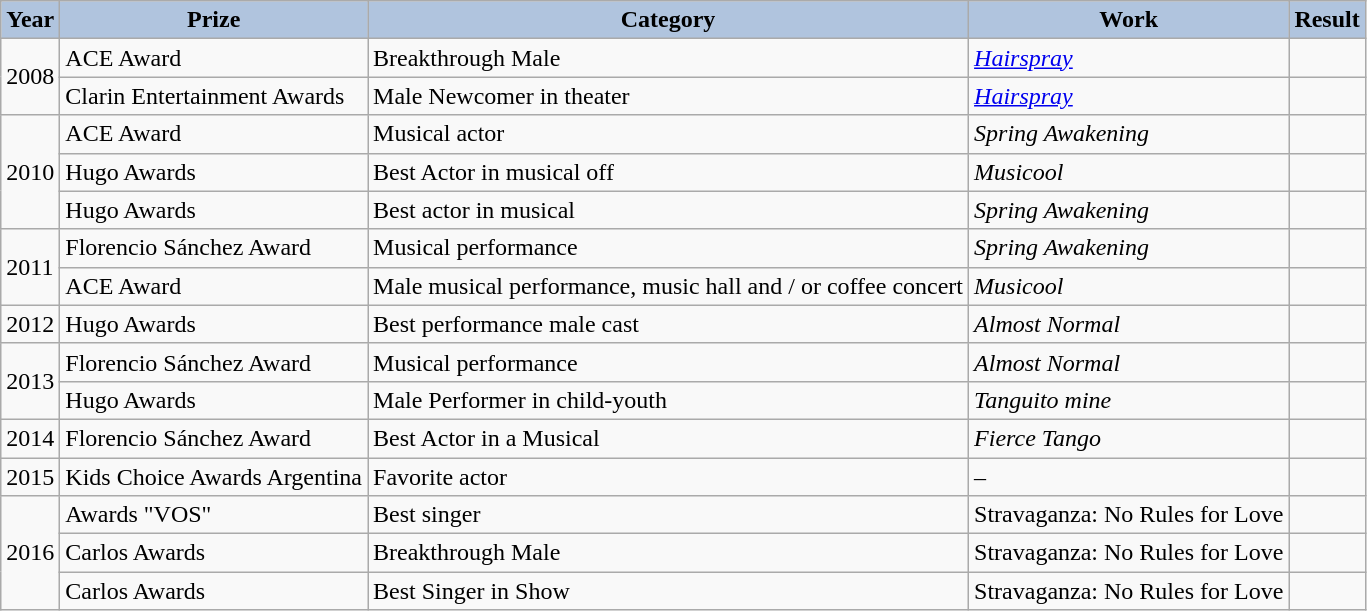<table class="wikitable" style="font-size: 100%;">
<tr>
<th style="background-color: #B0C4DE;">Year</th>
<th style="background-color: #B0C4DE;">Prize</th>
<th style="background-color: #B0C4DE;">Category</th>
<th style="background-color: #B0C4DE;">Work</th>
<th style="background-color: #B0C4DE;">Result</th>
</tr>
<tr>
<td rowspan=2>2008</td>
<td>ACE Award</td>
<td>Breakthrough Male</td>
<td><em> <a href='#'>Hairspray</a></em></td>
<td></td>
</tr>
<tr>
<td>Clarin Entertainment Awards</td>
<td>Male Newcomer in theater</td>
<td><em> <a href='#'>Hairspray</a></em></td>
<td></td>
</tr>
<tr>
<td rowspan=3>2010</td>
<td>ACE Award</td>
<td>Musical actor</td>
<td><em>Spring Awakening</em></td>
<td></td>
</tr>
<tr>
<td>Hugo Awards</td>
<td>Best Actor in musical off</td>
<td><em>Musicool</em></td>
<td></td>
</tr>
<tr>
<td>Hugo Awards</td>
<td>Best actor in musical</td>
<td><em>Spring Awakening</em></td>
<td></td>
</tr>
<tr>
<td rowspan=2>2011</td>
<td>Florencio Sánchez Award</td>
<td>Musical performance</td>
<td><em>Spring Awakening</em></td>
<td></td>
</tr>
<tr>
<td>ACE Award</td>
<td>Male musical performance, music hall and / or coffee concert</td>
<td><em>Musicool</em></td>
<td></td>
</tr>
<tr>
<td>2012</td>
<td>Hugo Awards</td>
<td>Best performance male cast</td>
<td><em>Almost Normal</em></td>
<td></td>
</tr>
<tr>
<td rowspan=2>2013</td>
<td>Florencio Sánchez Award</td>
<td>Musical performance</td>
<td><em>Almost Normal</em></td>
<td></td>
</tr>
<tr>
<td>Hugo Awards</td>
<td>Male Performer in child-youth</td>
<td><em>Tanguito mine</em></td>
<td></td>
</tr>
<tr>
<td>2014</td>
<td>Florencio Sánchez Award</td>
<td>Best Actor in a Musical</td>
<td><em>Fierce Tango</em></td>
<td></td>
</tr>
<tr>
<td>2015</td>
<td>Kids Choice Awards Argentina</td>
<td>Favorite actor</td>
<td>–</td>
<td></td>
</tr>
<tr>
<td rowspan=3>2016</td>
<td>Awards "VOS"</td>
<td>Best singer</td>
<td>Stravaganza: No Rules for Love</td>
<td></td>
</tr>
<tr>
<td>Carlos Awards</td>
<td>Breakthrough Male</td>
<td>Stravaganza: No Rules for Love</td>
<td></td>
</tr>
<tr>
<td>Carlos Awards</td>
<td>Best Singer in Show</td>
<td>Stravaganza: No Rules for Love</td>
<td></td>
</tr>
</table>
